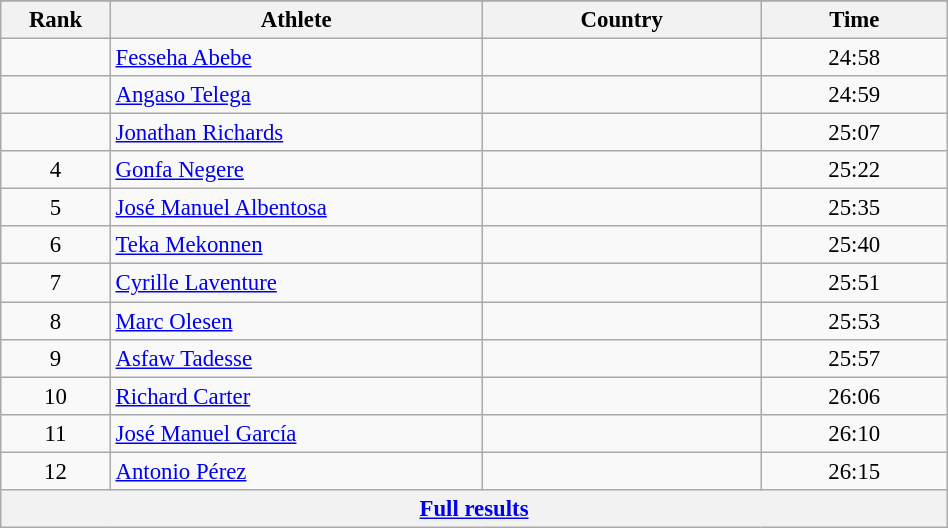<table class="wikitable sortable" style=" text-align:center; font-size:95%;" width="50%">
<tr>
</tr>
<tr>
<th width=5%>Rank</th>
<th width=20%>Athlete</th>
<th width=15%>Country</th>
<th width=10%>Time</th>
</tr>
<tr>
<td align=center></td>
<td align=left><a href='#'>Fesseha Abebe</a></td>
<td align=left></td>
<td>24:58</td>
</tr>
<tr>
<td align=center></td>
<td align=left><a href='#'>Angaso Telega</a></td>
<td align=left></td>
<td>24:59</td>
</tr>
<tr>
<td align=center></td>
<td align=left><a href='#'>Jonathan Richards</a></td>
<td align=left></td>
<td>25:07</td>
</tr>
<tr>
<td align=center>4</td>
<td align=left><a href='#'>Gonfa Negere</a></td>
<td align=left></td>
<td>25:22</td>
</tr>
<tr>
<td align=center>5</td>
<td align=left><a href='#'>José Manuel Albentosa</a></td>
<td align=left></td>
<td>25:35</td>
</tr>
<tr>
<td align=center>6</td>
<td align=left><a href='#'>Teka Mekonnen</a></td>
<td align=left></td>
<td>25:40</td>
</tr>
<tr>
<td align=center>7</td>
<td align=left><a href='#'>Cyrille Laventure</a></td>
<td align=left></td>
<td>25:51</td>
</tr>
<tr>
<td align=center>8</td>
<td align=left><a href='#'>Marc Olesen</a></td>
<td align=left></td>
<td>25:53</td>
</tr>
<tr>
<td align=center>9</td>
<td align=left><a href='#'>Asfaw Tadesse</a></td>
<td align=left></td>
<td>25:57</td>
</tr>
<tr>
<td align=center>10</td>
<td align=left><a href='#'>Richard Carter</a></td>
<td align=left></td>
<td>26:06</td>
</tr>
<tr>
<td align=center>11</td>
<td align=left><a href='#'>José Manuel García</a></td>
<td align=left></td>
<td>26:10</td>
</tr>
<tr>
<td align=center>12</td>
<td align=left><a href='#'>Antonio Pérez</a></td>
<td align=left></td>
<td>26:15</td>
</tr>
<tr class="sortbottom">
<th colspan=4 align=center><a href='#'>Full results</a></th>
</tr>
</table>
